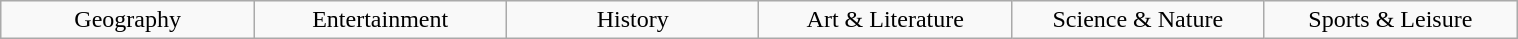<table class="wikitable" style="text-align: center; width: 80%; margin: 1em auto 1em auto;">
<tr>
<td style="width:70pt;">Geography</td>
<td style="width:70pt;">Entertainment</td>
<td style="width:70pt;">History</td>
<td style="width:70pt;">Art & Literature</td>
<td style="width:70pt;">Science & Nature</td>
<td style="width:70pt;">Sports & Leisure</td>
</tr>
</table>
